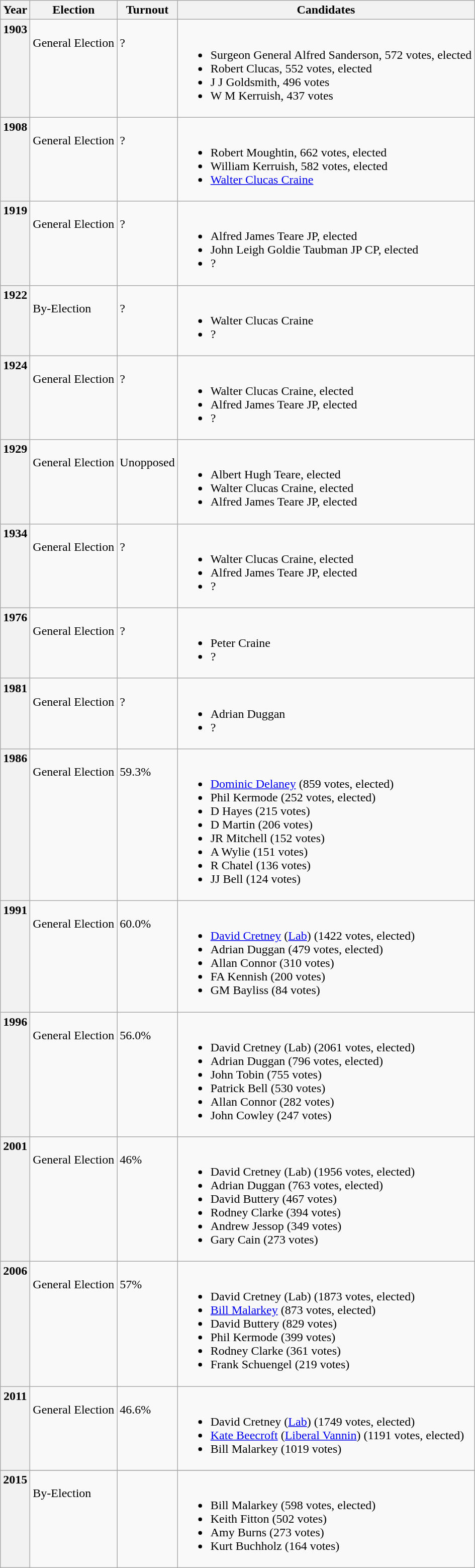<table class="wikitable" border="1">
<tr>
<th>Year</th>
<th>Election</th>
<th>Turnout</th>
<th>Candidates</th>
</tr>
<tr valign="top">
<th>1903</th>
<td><br>General Election</td>
<td><br>?</td>
<td><br><ul><li>Surgeon General Alfred Sanderson, 572 votes, elected</li><li>Robert Clucas, 552 votes, elected</li><li>J J Goldsmith, 496 votes</li><li>W M Kerruish, 437 votes</li></ul></td>
</tr>
<tr valign="top">
<th>1908</th>
<td><br>General Election</td>
<td><br>?</td>
<td><br><ul><li>Robert Moughtin, 662 votes, elected</li><li>William Kerruish, 582 votes, elected</li><li><a href='#'>Walter Clucas Craine</a></li></ul></td>
</tr>
<tr valign="top">
<th>1919</th>
<td><br>General Election</td>
<td><br>?</td>
<td><br><ul><li>Alfred James Teare JP, elected</li><li>John Leigh Goldie Taubman JP CP, elected</li><li>?</li></ul></td>
</tr>
<tr valign="top">
<th>1922</th>
<td><br>By-Election</td>
<td><br>?</td>
<td><br><ul><li>Walter Clucas Craine</li><li>?</li></ul></td>
</tr>
<tr valign="top">
<th>1924</th>
<td><br>General Election</td>
<td><br>?</td>
<td><br><ul><li>Walter Clucas Craine, elected</li><li>Alfred James Teare JP, elected</li><li>?</li></ul></td>
</tr>
<tr valign="top">
<th>1929</th>
<td><br>General Election</td>
<td><br>Unopposed</td>
<td><br><ul><li>Albert Hugh Teare, elected</li><li>Walter Clucas Craine, elected</li><li>Alfred James Teare JP, elected</li></ul></td>
</tr>
<tr valign="top">
<th>1934</th>
<td><br>General Election</td>
<td><br>?</td>
<td><br><ul><li>Walter Clucas Craine, elected</li><li>Alfred James Teare JP, elected</li><li>?</li></ul></td>
</tr>
<tr valign="top">
<th>1976</th>
<td><br>General Election</td>
<td><br>?</td>
<td><br><ul><li>Peter Craine</li><li>?</li></ul></td>
</tr>
<tr valign="top">
<th>1981</th>
<td><br>General Election</td>
<td><br>?</td>
<td><br><ul><li>Adrian Duggan</li><li>?</li></ul></td>
</tr>
<tr valign="top">
<th>1986</th>
<td><br>General Election</td>
<td><br>59.3%</td>
<td><br><ul><li><a href='#'>Dominic Delaney</a> (859 votes, elected)</li><li>Phil Kermode (252 votes, elected)</li><li>D Hayes (215 votes)</li><li>D Martin (206 votes)</li><li>JR Mitchell (152 votes)</li><li>A Wylie (151 votes)</li><li>R Chatel (136 votes)</li><li>JJ Bell (124 votes)</li></ul></td>
</tr>
<tr valign="top">
<th>1991</th>
<td><br>General Election</td>
<td><br>60.0%</td>
<td><br><ul><li><a href='#'>David Cretney</a> (<a href='#'>Lab</a>) (1422 votes, elected)</li><li>Adrian Duggan (479 votes, elected)</li><li>Allan Connor (310 votes)</li><li>FA Kennish (200 votes)</li><li>GM Bayliss (84 votes)</li></ul></td>
</tr>
<tr valign="top">
<th>1996</th>
<td><br>General Election</td>
<td><br>56.0%</td>
<td><br><ul><li>David Cretney (Lab) (2061 votes, elected)</li><li>Adrian Duggan (796 votes, elected)</li><li>John Tobin (755 votes)</li><li>Patrick Bell (530 votes)</li><li>Allan Connor (282 votes)</li><li>John Cowley (247 votes)</li></ul></td>
</tr>
<tr valign="top">
<th>2001</th>
<td><br>General Election</td>
<td><br>46%</td>
<td><br><ul><li>David Cretney (Lab) (1956 votes, elected)</li><li>Adrian Duggan (763 votes, elected)</li><li>David Buttery (467 votes)</li><li>Rodney Clarke (394 votes)</li><li>Andrew Jessop (349 votes)</li><li>Gary Cain (273 votes)</li></ul></td>
</tr>
<tr valign="top">
<th>2006</th>
<td><br>General Election</td>
<td><br>57%</td>
<td><br><ul><li>David Cretney (Lab) (1873 votes, elected)</li><li><a href='#'>Bill Malarkey</a> (873 votes, elected)</li><li>David Buttery (829 votes)</li><li>Phil Kermode (399 votes)</li><li>Rodney Clarke (361 votes)</li><li>Frank Schuengel (219 votes)</li></ul></td>
</tr>
<tr valign="top">
<th>2011</th>
<td><br>General Election</td>
<td><br>46.6%</td>
<td><br><ul><li>David Cretney (<a href='#'>Lab</a>) (1749 votes, elected)</li><li><a href='#'>Kate Beecroft</a> (<a href='#'>Liberal Vannin</a>) (1191 votes, elected)</li><li>Bill Malarkey (1019 votes)</li></ul></td>
</tr>
<tr colspan="4"|Bill Malarkey had resigned from the Liberal Vannin Party and contested the seat as in independent, but was defeated by the official Liberal Vannin candidate Kate Beecroft.>
</tr>
<tr valign="top">
<th>2015</th>
<td><br>By-Election</td>
<td></td>
<td><br><ul><li>Bill Malarkey (598 votes, elected)</li><li>Keith Fitton (502 votes)</li><li>Amy Burns (273 votes)</li><li>Kurt Buchholz (164 votes)</li></ul></td>
</tr>
</table>
